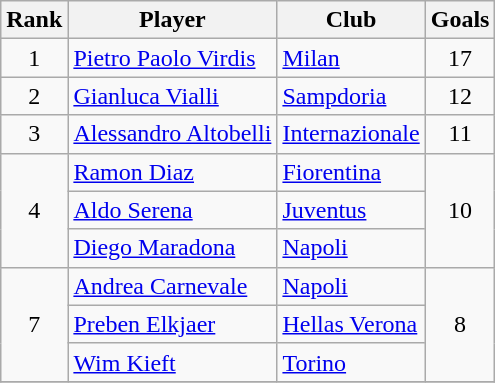<table class="wikitable" style="text-align:center">
<tr>
<th>Rank</th>
<th>Player</th>
<th>Club</th>
<th>Goals</th>
</tr>
<tr>
<td>1</td>
<td align="left"> <a href='#'>Pietro Paolo Virdis</a></td>
<td align="left"><a href='#'>Milan</a></td>
<td>17</td>
</tr>
<tr>
<td>2</td>
<td align="left"> <a href='#'>Gianluca Vialli</a></td>
<td align="left"><a href='#'>Sampdoria</a></td>
<td>12</td>
</tr>
<tr>
<td>3</td>
<td align="left"> <a href='#'>Alessandro Altobelli</a></td>
<td align="left"><a href='#'>Internazionale</a></td>
<td>11</td>
</tr>
<tr>
<td rowspan="3">4</td>
<td align="left"> <a href='#'>Ramon Diaz</a></td>
<td align="left"><a href='#'>Fiorentina</a></td>
<td rowspan="3">10</td>
</tr>
<tr>
<td align="left"> <a href='#'>Aldo Serena</a></td>
<td align="left"><a href='#'>Juventus</a></td>
</tr>
<tr>
<td align="left"> <a href='#'>Diego Maradona</a></td>
<td align="left"><a href='#'>Napoli</a></td>
</tr>
<tr>
<td rowspan="3">7</td>
<td align="left"> <a href='#'>Andrea Carnevale</a></td>
<td align="left"><a href='#'>Napoli</a></td>
<td rowspan="3">8</td>
</tr>
<tr>
<td align="left"> <a href='#'>Preben Elkjaer</a></td>
<td align="left"><a href='#'>Hellas Verona</a></td>
</tr>
<tr>
<td align="left"> <a href='#'>Wim Kieft</a></td>
<td align="left"><a href='#'>Torino</a></td>
</tr>
<tr>
</tr>
</table>
